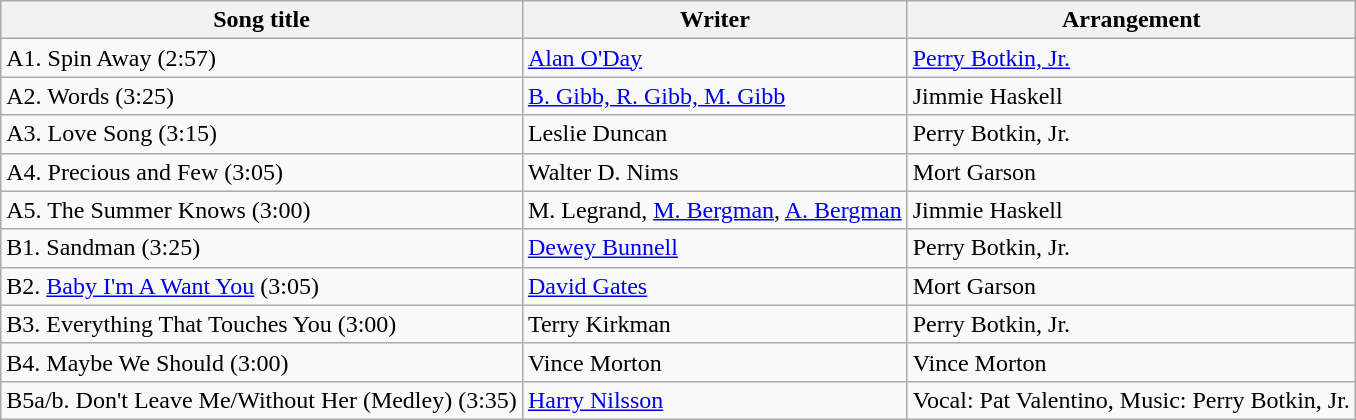<table class="wikitable">
<tr>
<th>Song title</th>
<th>Writer</th>
<th>Arrangement</th>
</tr>
<tr>
<td>A1. Spin Away (2:57)</td>
<td><a href='#'>Alan O'Day</a></td>
<td><a href='#'>Perry Botkin, Jr.</a></td>
</tr>
<tr>
<td>A2. Words (3:25)</td>
<td><a href='#'>B. Gibb, R. Gibb, M. Gibb</a></td>
<td>Jimmie Haskell</td>
</tr>
<tr>
<td>A3. Love Song (3:15)</td>
<td>Leslie Duncan</td>
<td>Perry Botkin, Jr.</td>
</tr>
<tr>
<td>A4. Precious and Few (3:05)</td>
<td>Walter D. Nims</td>
<td>Mort Garson</td>
</tr>
<tr>
<td>A5. The Summer Knows (3:00)</td>
<td>M. Legrand, <a href='#'>M. Bergman</a>, <a href='#'>A. Bergman</a></td>
<td>Jimmie Haskell</td>
</tr>
<tr>
<td>B1. Sandman (3:25)</td>
<td><a href='#'>Dewey Bunnell</a></td>
<td>Perry Botkin, Jr.</td>
</tr>
<tr>
<td>B2. <a href='#'>Baby I'm A Want You</a> (3:05)</td>
<td><a href='#'>David Gates</a></td>
<td>Mort Garson</td>
</tr>
<tr>
<td>B3. Everything That Touches You (3:00)</td>
<td>Terry Kirkman</td>
<td>Perry Botkin, Jr.</td>
</tr>
<tr>
<td>B4. Maybe We Should (3:00)</td>
<td>Vince Morton</td>
<td>Vince Morton</td>
</tr>
<tr>
<td>B5a/b. Don't Leave Me/Without Her (Medley) (3:35)</td>
<td><a href='#'>Harry Nilsson</a></td>
<td>Vocal: Pat Valentino, Music: Perry Botkin, Jr.</td>
</tr>
</table>
